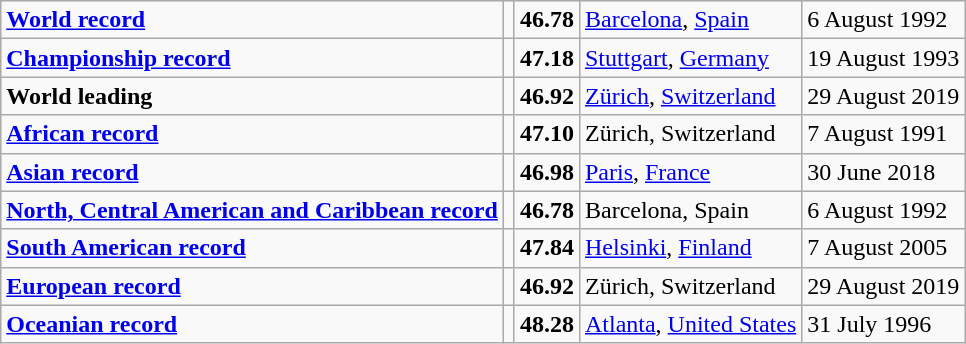<table class="wikitable">
<tr>
<td><strong><a href='#'>World record</a></strong></td>
<td></td>
<td><strong>46.78</strong></td>
<td><a href='#'>Barcelona</a>, <a href='#'>Spain</a></td>
<td>6 August 1992</td>
</tr>
<tr>
<td><strong><a href='#'>Championship record</a></strong></td>
<td></td>
<td><strong>47.18</strong></td>
<td><a href='#'>Stuttgart</a>, <a href='#'>Germany</a></td>
<td>19 August 1993</td>
</tr>
<tr>
<td><strong>World leading</strong></td>
<td></td>
<td><strong>46.92</strong></td>
<td><a href='#'>Zürich</a>, <a href='#'>Switzerland</a></td>
<td>29 August 2019</td>
</tr>
<tr>
<td><strong><a href='#'>African record</a></strong></td>
<td></td>
<td><strong>47.10</strong></td>
<td>Zürich, Switzerland</td>
<td>7 August 1991</td>
</tr>
<tr>
<td><strong><a href='#'>Asian record</a></strong></td>
<td></td>
<td><strong>46.98</strong></td>
<td><a href='#'>Paris</a>, <a href='#'>France</a></td>
<td>30 June 2018</td>
</tr>
<tr>
<td><strong><a href='#'>North, Central American and Caribbean record</a></strong></td>
<td></td>
<td><strong>46.78</strong></td>
<td>Barcelona, Spain</td>
<td>6 August 1992</td>
</tr>
<tr>
<td><strong><a href='#'>South American record</a></strong></td>
<td></td>
<td><strong>47.84</strong></td>
<td><a href='#'>Helsinki</a>, <a href='#'>Finland</a></td>
<td>7 August 2005</td>
</tr>
<tr>
<td><strong><a href='#'>European record</a></strong></td>
<td></td>
<td><strong>46.92</strong></td>
<td>Zürich, Switzerland</td>
<td>29 August 2019</td>
</tr>
<tr>
<td><strong><a href='#'>Oceanian record</a></strong></td>
<td></td>
<td><strong>48.28</strong></td>
<td><a href='#'>Atlanta</a>, <a href='#'>United States</a></td>
<td>31 July 1996</td>
</tr>
</table>
